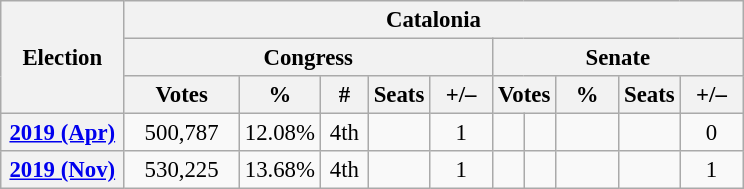<table class="wikitable" style="font-size:95%; text-align:center;">
<tr>
<th rowspan="3" width="75">Election</th>
<th colspan="10">Catalonia</th>
</tr>
<tr>
<th colspan="5">Congress</th>
<th colspan="5">Senate</th>
</tr>
<tr>
<th width="70">Votes</th>
<th width="35">%</th>
<th width="25">#</th>
<th>Seats</th>
<th width="35">+/–</th>
<th colspan="2">Votes</th>
<th width="35">%</th>
<th>Seats</th>
<th width="35">+/–</th>
</tr>
<tr>
<th><a href='#'>2019 (Apr)</a></th>
<td>500,787</td>
<td>12.08%</td>
<td>4th</td>
<td></td>
<td>1</td>
<td></td>
<td></td>
<td></td>
<td></td>
<td>0</td>
</tr>
<tr>
<th><a href='#'>2019 (Nov)</a></th>
<td>530,225</td>
<td>13.68%</td>
<td>4th</td>
<td></td>
<td>1</td>
<td></td>
<td></td>
<td></td>
<td></td>
<td>1</td>
</tr>
</table>
